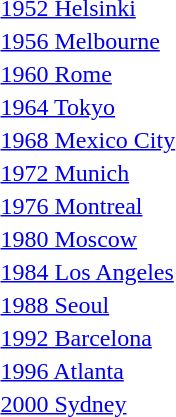<table>
<tr valign="top">
<td><a href='#'>1952 Helsinki</a><br></td>
<td></td>
<td></td>
<td><br></td>
</tr>
<tr valign="top">
<td><a href='#'>1956 Melbourne</a><br></td>
<td></td>
<td></td>
<td><br></td>
</tr>
<tr valign="top">
<td><a href='#'>1960 Rome</a><br></td>
<td></td>
<td></td>
<td><br> </td>
</tr>
<tr valign="top">
<td><a href='#'>1964 Tokyo</a><br></td>
<td></td>
<td></td>
<td><br> </td>
</tr>
<tr valign="top">
<td><a href='#'>1968 Mexico City</a><br></td>
<td></td>
<td></td>
<td><br></td>
</tr>
<tr valign="top">
<td><a href='#'>1972 Munich</a><br></td>
<td></td>
<td></td>
<td><br></td>
</tr>
<tr valign="top">
<td><a href='#'>1976 Montreal</a><br></td>
<td></td>
<td></td>
<td><br></td>
</tr>
<tr valign="top">
<td><a href='#'>1980 Moscow</a><br></td>
<td></td>
<td></td>
<td><br> </td>
</tr>
<tr valign="top">
<td><a href='#'>1984 Los Angeles</a><br></td>
<td></td>
<td></td>
<td><br></td>
</tr>
<tr valign="top">
<td><a href='#'>1988 Seoul</a><br></td>
<td></td>
<td></td>
<td><br> </td>
</tr>
<tr valign="top">
<td><a href='#'>1992 Barcelona</a><br></td>
<td></td>
<td></td>
<td><br></td>
</tr>
<tr valign="top">
<td><a href='#'>1996 Atlanta</a><br></td>
<td></td>
<td></td>
<td><br></td>
</tr>
<tr valign="top">
<td><a href='#'>2000 Sydney</a><br></td>
<td></td>
<td></td>
<td><br> </td>
</tr>
</table>
